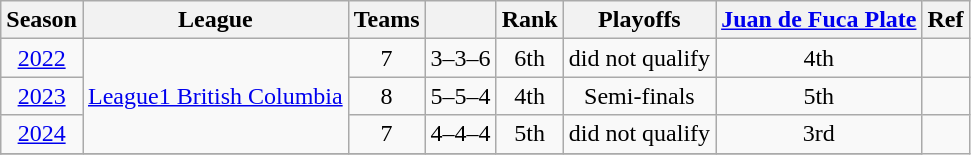<table class="wikitable" style="text-align: center;">
<tr>
<th>Season</th>
<th>League</th>
<th>Teams</th>
<th></th>
<th>Rank</th>
<th>Playoffs</th>
<th><a href='#'>Juan de Fuca Plate</a></th>
<th>Ref</th>
</tr>
<tr>
<td><a href='#'>2022</a></td>
<td rowspan="3"><a href='#'>League1 British Columbia</a></td>
<td>7</td>
<td>3–3–6</td>
<td>6th</td>
<td>did not qualify</td>
<td>4th</td>
<td></td>
</tr>
<tr>
<td><a href='#'>2023</a></td>
<td>8</td>
<td>5–5–4</td>
<td>4th</td>
<td>Semi-finals</td>
<td>5th</td>
<td></td>
</tr>
<tr>
<td><a href='#'>2024</a></td>
<td>7</td>
<td>4–4–4</td>
<td>5th</td>
<td>did not qualify</td>
<td>3rd</td>
</tr>
<tr>
</tr>
</table>
